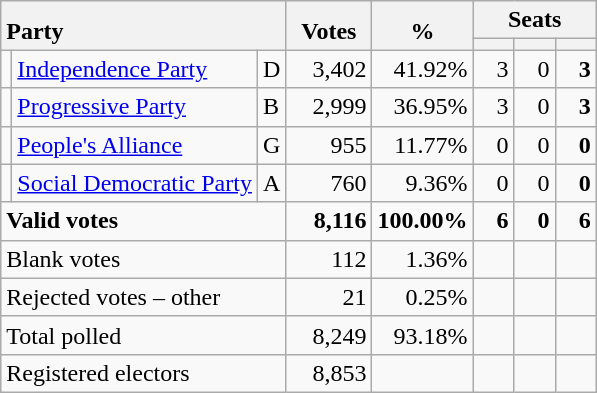<table class="wikitable" border="1" style="text-align:right;">
<tr>
<th style="text-align:left;" valign=bottom rowspan=2 colspan=3>Party</th>
<th align=center valign=bottom rowspan=2 width="50">Votes</th>
<th align=center valign=bottom rowspan=2 width="50">%</th>
<th colspan=3>Seats</th>
</tr>
<tr>
<th align=center valign=bottom width="20"><small></small></th>
<th align=center valign=bottom width="20"><small><a href='#'></a></small></th>
<th align=center valign=bottom width="20"><small></small></th>
</tr>
<tr>
<td></td>
<td align=left><a href='#'>Independence Party</a></td>
<td align=left>D</td>
<td>3,402</td>
<td>41.92%</td>
<td>3</td>
<td>0</td>
<td><strong>3</strong></td>
</tr>
<tr>
<td></td>
<td align=left><a href='#'>Progressive Party</a></td>
<td align=left>B</td>
<td>2,999</td>
<td>36.95%</td>
<td>3</td>
<td>0</td>
<td><strong>3</strong></td>
</tr>
<tr>
<td></td>
<td align=left><a href='#'>People's Alliance</a></td>
<td align=left>G</td>
<td>955</td>
<td>11.77%</td>
<td>0</td>
<td>0</td>
<td><strong>0</strong></td>
</tr>
<tr>
<td></td>
<td align=left><a href='#'>Social Democratic Party</a></td>
<td align=left>A</td>
<td>760</td>
<td>9.36%</td>
<td>0</td>
<td>0</td>
<td><strong>0</strong></td>
</tr>
<tr style="font-weight:bold">
<td align=left colspan=3>Valid votes</td>
<td>8,116</td>
<td>100.00%</td>
<td>6</td>
<td>0</td>
<td>6</td>
</tr>
<tr>
<td align=left colspan=3>Blank votes</td>
<td>112</td>
<td>1.36%</td>
<td></td>
<td></td>
<td></td>
</tr>
<tr>
<td align=left colspan=3>Rejected votes – other</td>
<td>21</td>
<td>0.25%</td>
<td></td>
<td></td>
<td></td>
</tr>
<tr>
<td align=left colspan=3>Total polled</td>
<td>8,249</td>
<td>93.18%</td>
<td></td>
<td></td>
<td></td>
</tr>
<tr>
<td align=left colspan=3>Registered electors</td>
<td>8,853</td>
<td></td>
<td></td>
<td></td>
<td></td>
</tr>
</table>
